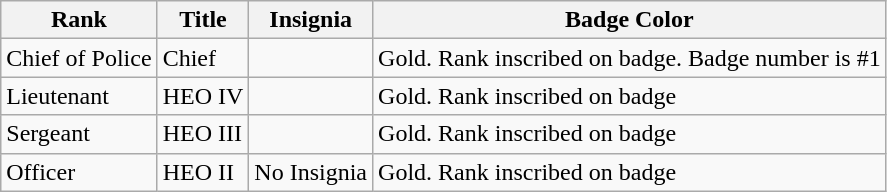<table class="wikitable">
<tr>
<th>Rank</th>
<th>Title</th>
<th>Insignia</th>
<th>Badge Color</th>
</tr>
<tr>
<td>Chief of Police</td>
<td>Chief</td>
<td></td>
<td>Gold. Rank inscribed on badge. Badge number is #1</td>
</tr>
<tr>
<td>Lieutenant</td>
<td>HEO IV</td>
<td></td>
<td>Gold. Rank inscribed on badge</td>
</tr>
<tr>
<td>Sergeant</td>
<td>HEO III</td>
<td></td>
<td>Gold. Rank inscribed on badge</td>
</tr>
<tr>
<td>Officer</td>
<td>HEO II</td>
<td>No Insignia</td>
<td>Gold. Rank inscribed on badge</td>
</tr>
</table>
